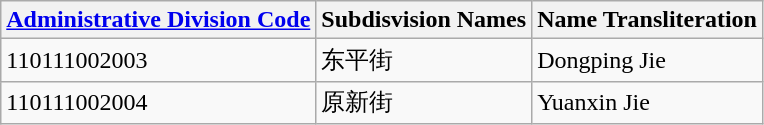<table class="wikitable sortable">
<tr>
<th><a href='#'>Administrative Division Code</a></th>
<th>Subdisvision Names</th>
<th>Name Transliteration</th>
</tr>
<tr>
<td>110111002003</td>
<td>东平街</td>
<td>Dongping Jie</td>
</tr>
<tr>
<td>110111002004</td>
<td>原新街</td>
<td>Yuanxin Jie</td>
</tr>
</table>
